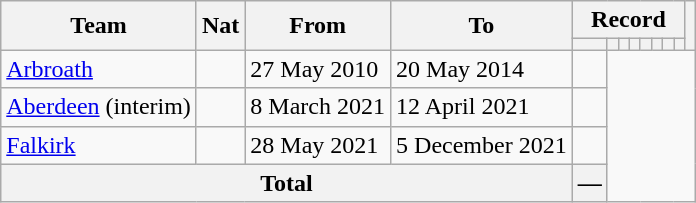<table class="wikitable" style="text-align: center">
<tr>
<th rowspan=2>Team</th>
<th rowspan=2>Nat</th>
<th rowspan=2>From</th>
<th rowspan=2>To</th>
<th colspan="8">Record</th>
<th rowspan=2></th>
</tr>
<tr>
<th></th>
<th></th>
<th></th>
<th></th>
<th></th>
<th></th>
<th></th>
<th></th>
</tr>
<tr>
<td align=left><a href='#'>Arbroath</a></td>
<td></td>
<td align=left>27 May 2010</td>
<td align=left>20 May 2014<br></td>
<td></td>
</tr>
<tr>
<td align=left><a href='#'>Aberdeen</a> (interim)</td>
<td></td>
<td align=left>8 March 2021</td>
<td align=left>12 April 2021<br></td>
<td></td>
</tr>
<tr>
<td align=left><a href='#'>Falkirk</a></td>
<td></td>
<td align=left>28 May 2021</td>
<td align=left>5 December 2021<br></td>
<td></td>
</tr>
<tr>
<th colspan="4">Total<br></th>
<th>—</th>
</tr>
</table>
